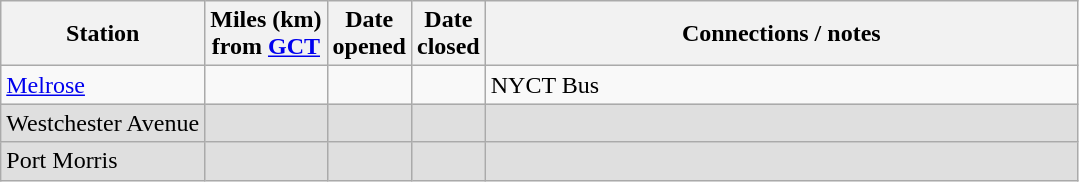<table class="wikitable">
<tr>
<th>Station</th>
<th>Miles (km)<br>from <a href='#'>GCT</a></th>
<th>Date<br>opened</th>
<th>Date<br>closed</th>
<th width="55%">Connections / notes</th>
</tr>
<tr>
<td><a href='#'>Melrose</a></td>
<td></td>
<td></td>
<td></td>
<td> NYCT Bus</td>
</tr>
<tr bgcolor=dfdfdf>
<td>Westchester Avenue</td>
<td></td>
<td></td>
<td></td>
<td></td>
</tr>
<tr bgcolor=dfdfdf>
<td>Port Morris</td>
<td></td>
<td></td>
<td></td>
<td></td>
</tr>
</table>
